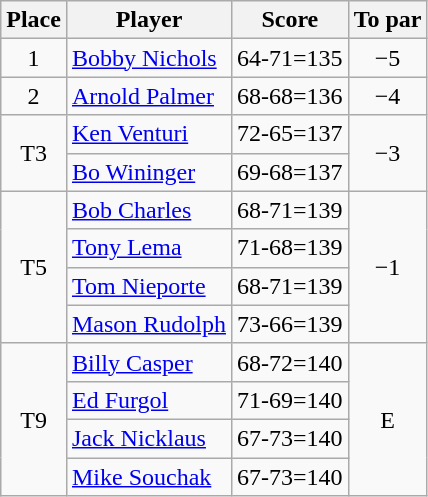<table class=wikitable>
<tr>
<th>Place</th>
<th>Player</th>
<th>Score</th>
<th>To par</th>
</tr>
<tr>
<td align=center>1</td>
<td> <a href='#'>Bobby Nichols</a></td>
<td>64-71=135</td>
<td align=center>−5</td>
</tr>
<tr>
<td align=center>2</td>
<td> <a href='#'>Arnold Palmer</a></td>
<td>68-68=136</td>
<td align=center>−4</td>
</tr>
<tr>
<td rowspan=2 align=center>T3</td>
<td> <a href='#'>Ken Venturi</a></td>
<td>72-65=137</td>
<td rowspan=2 align=center>−3</td>
</tr>
<tr>
<td> <a href='#'>Bo Wininger</a></td>
<td>69-68=137</td>
</tr>
<tr>
<td rowspan=4 align=center>T5</td>
<td> <a href='#'>Bob Charles</a></td>
<td>68-71=139</td>
<td rowspan=4 align=center>−1</td>
</tr>
<tr>
<td> <a href='#'>Tony Lema</a></td>
<td>71-68=139</td>
</tr>
<tr>
<td> <a href='#'>Tom Nieporte</a></td>
<td>68-71=139</td>
</tr>
<tr>
<td> <a href='#'>Mason Rudolph</a></td>
<td>73-66=139</td>
</tr>
<tr>
<td rowspan=4 align=center>T9</td>
<td> <a href='#'>Billy Casper</a></td>
<td>68-72=140</td>
<td rowspan=4 align=center>E</td>
</tr>
<tr>
<td> <a href='#'>Ed Furgol</a></td>
<td>71-69=140</td>
</tr>
<tr>
<td> <a href='#'>Jack Nicklaus</a></td>
<td>67-73=140</td>
</tr>
<tr>
<td> <a href='#'>Mike Souchak</a></td>
<td>67-73=140</td>
</tr>
</table>
